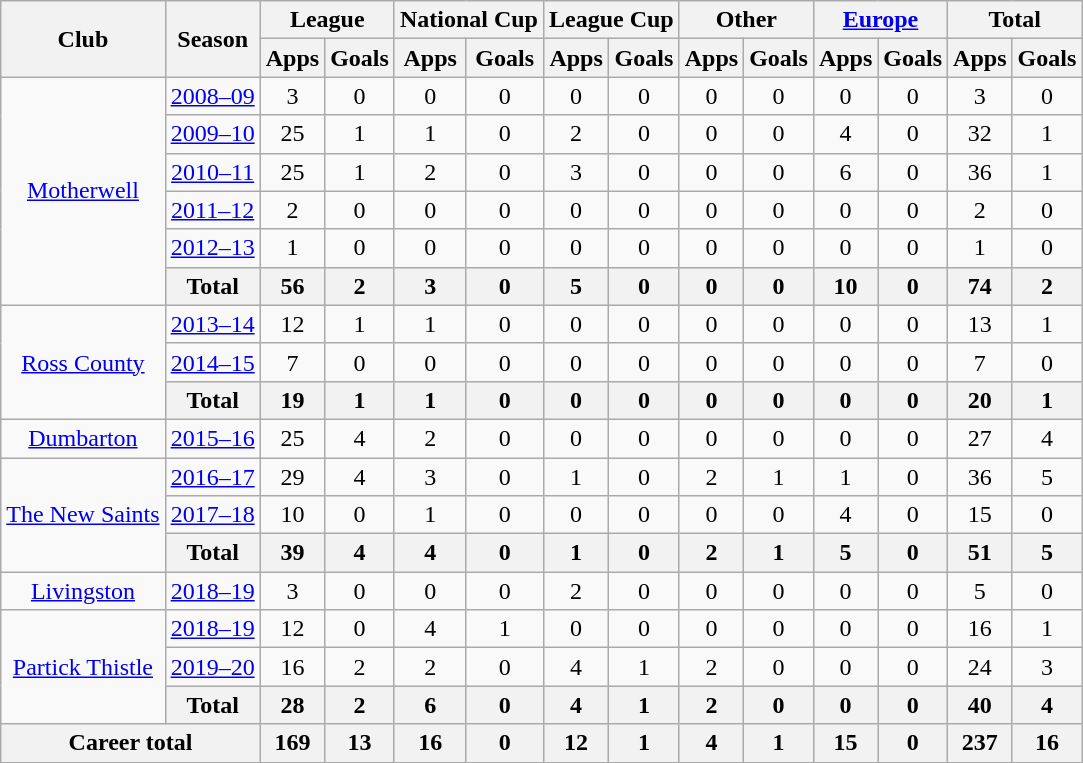<table class="wikitable" style="text-align: center">
<tr>
<th rowspan="2">Club</th>
<th rowspan="2">Season</th>
<th colspan="2">League</th>
<th colspan="2">National Cup</th>
<th colspan="2">League Cup</th>
<th colspan="2">Other</th>
<th colspan="2"><a href='#'>Europe</a></th>
<th colspan="2">Total</th>
</tr>
<tr>
<th>Apps</th>
<th>Goals</th>
<th>Apps</th>
<th>Goals</th>
<th>Apps</th>
<th>Goals</th>
<th>Apps</th>
<th>Goals</th>
<th>Apps</th>
<th>Goals</th>
<th>Apps</th>
<th>Goals</th>
</tr>
<tr align=center>
<td rowspan=6><a href='#'>Motherwell</a></td>
<td><a href='#'>2008–09</a></td>
<td>3</td>
<td>0</td>
<td>0</td>
<td>0</td>
<td>0</td>
<td>0</td>
<td>0</td>
<td>0</td>
<td>0</td>
<td>0</td>
<td>3</td>
<td>0</td>
</tr>
<tr align=center>
<td><a href='#'>2009–10</a></td>
<td>25</td>
<td>1</td>
<td>1</td>
<td>0</td>
<td>2</td>
<td>0</td>
<td>0</td>
<td>0</td>
<td>4</td>
<td>0</td>
<td>32</td>
<td>1</td>
</tr>
<tr align=center>
<td><a href='#'>2010–11</a></td>
<td>25</td>
<td>1</td>
<td>2</td>
<td>0</td>
<td>3</td>
<td>0</td>
<td>0</td>
<td>0</td>
<td>6</td>
<td>0</td>
<td>36</td>
<td>1</td>
</tr>
<tr align=center>
<td><a href='#'>2011–12</a></td>
<td>2</td>
<td>0</td>
<td>0</td>
<td>0</td>
<td>0</td>
<td>0</td>
<td>0</td>
<td>0</td>
<td>0</td>
<td>0</td>
<td>2</td>
<td>0</td>
</tr>
<tr align=center>
<td><a href='#'>2012–13</a></td>
<td>1</td>
<td>0</td>
<td>0</td>
<td>0</td>
<td>0</td>
<td>0</td>
<td>0</td>
<td>0</td>
<td>0</td>
<td>0</td>
<td>1</td>
<td>0</td>
</tr>
<tr align=center>
<th>Total</th>
<th>56</th>
<th>2</th>
<th>3</th>
<th>0</th>
<th>5</th>
<th>0</th>
<th>0</th>
<th>0</th>
<th>10</th>
<th>0</th>
<th>74</th>
<th>2</th>
</tr>
<tr align=center>
<td rowspan=3><a href='#'>Ross County</a></td>
<td><a href='#'>2013–14</a></td>
<td>12</td>
<td>1</td>
<td>1</td>
<td>0</td>
<td>0</td>
<td>0</td>
<td>0</td>
<td>0</td>
<td>0</td>
<td>0</td>
<td>13</td>
<td>1</td>
</tr>
<tr align=center>
<td><a href='#'>2014–15</a></td>
<td>7</td>
<td>0</td>
<td>0</td>
<td>0</td>
<td>0</td>
<td>0</td>
<td>0</td>
<td>0</td>
<td>0</td>
<td>0</td>
<td>7</td>
<td>0</td>
</tr>
<tr align=center>
<th>Total</th>
<th>19</th>
<th>1</th>
<th>1</th>
<th>0</th>
<th>0</th>
<th>0</th>
<th>0</th>
<th>0</th>
<th>0</th>
<th>0</th>
<th>20</th>
<th>1</th>
</tr>
<tr align=center>
<td><a href='#'>Dumbarton</a></td>
<td><a href='#'>2015–16</a></td>
<td>25</td>
<td>4</td>
<td>2</td>
<td>0</td>
<td>0</td>
<td>0</td>
<td>0</td>
<td>0</td>
<td>0</td>
<td>0</td>
<td>27</td>
<td>4</td>
</tr>
<tr align=center>
<td rowspan=3><a href='#'>The New Saints</a></td>
<td><a href='#'>2016–17</a></td>
<td>29</td>
<td>4</td>
<td>3</td>
<td>0</td>
<td>1</td>
<td>0</td>
<td>2</td>
<td>1</td>
<td>1</td>
<td>0</td>
<td>36</td>
<td>5</td>
</tr>
<tr align=center>
<td><a href='#'>2017–18</a></td>
<td>10</td>
<td>0</td>
<td>1</td>
<td>0</td>
<td>0</td>
<td>0</td>
<td>0</td>
<td>0</td>
<td>4</td>
<td>0</td>
<td>15</td>
<td>0</td>
</tr>
<tr align=center>
<th>Total</th>
<th>39</th>
<th>4</th>
<th>4</th>
<th>0</th>
<th>1</th>
<th>0</th>
<th>2</th>
<th>1</th>
<th>5</th>
<th>0</th>
<th>51</th>
<th>5</th>
</tr>
<tr align=center>
<td><a href='#'>Livingston</a></td>
<td><a href='#'>2018–19</a></td>
<td>3</td>
<td>0</td>
<td>0</td>
<td>0</td>
<td>2</td>
<td>0</td>
<td>0</td>
<td>0</td>
<td>0</td>
<td>0</td>
<td>5</td>
<td>0</td>
</tr>
<tr align=center>
<td rowspan=3><a href='#'>Partick Thistle</a></td>
<td><a href='#'>2018–19</a></td>
<td>12</td>
<td>0</td>
<td>4</td>
<td>1</td>
<td>0</td>
<td>0</td>
<td>0</td>
<td>0</td>
<td>0</td>
<td>0</td>
<td>16</td>
<td>1</td>
</tr>
<tr align=center>
<td><a href='#'>2019–20</a></td>
<td>16</td>
<td>2</td>
<td>2</td>
<td>0</td>
<td>4</td>
<td>1</td>
<td>2</td>
<td>0</td>
<td>0</td>
<td>0</td>
<td>24</td>
<td>3</td>
</tr>
<tr align=center>
<th>Total</th>
<th>28</th>
<th>2</th>
<th>6</th>
<th>0</th>
<th>4</th>
<th>1</th>
<th>2</th>
<th>0</th>
<th>0</th>
<th>0</th>
<th>40</th>
<th>4</th>
</tr>
<tr align=center>
<th colspan="2">Career total</th>
<th>169</th>
<th>13</th>
<th>16</th>
<th>0</th>
<th>12</th>
<th>1</th>
<th>4</th>
<th>1</th>
<th>15</th>
<th>0</th>
<th>237</th>
<th>16</th>
</tr>
</table>
